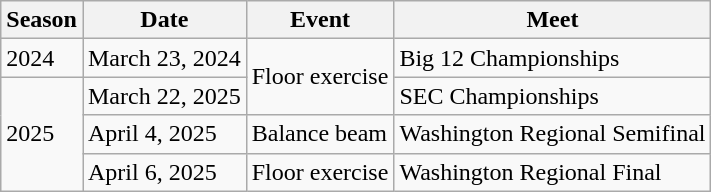<table class="wikitable">
<tr>
<th>Season</th>
<th>Date</th>
<th>Event</th>
<th>Meet</th>
</tr>
<tr>
<td rowspan="1">2024</td>
<td>March 23, 2024</td>
<td rowspan="2">Floor exercise</td>
<td>Big 12 Championships</td>
</tr>
<tr>
<td rowspan="3">2025</td>
<td>March 22, 2025</td>
<td>SEC Championships</td>
</tr>
<tr>
<td>April 4, 2025</td>
<td>Balance beam</td>
<td>Washington Regional Semifinal</td>
</tr>
<tr>
<td>April 6, 2025</td>
<td>Floor exercise</td>
<td>Washington Regional Final</td>
</tr>
</table>
